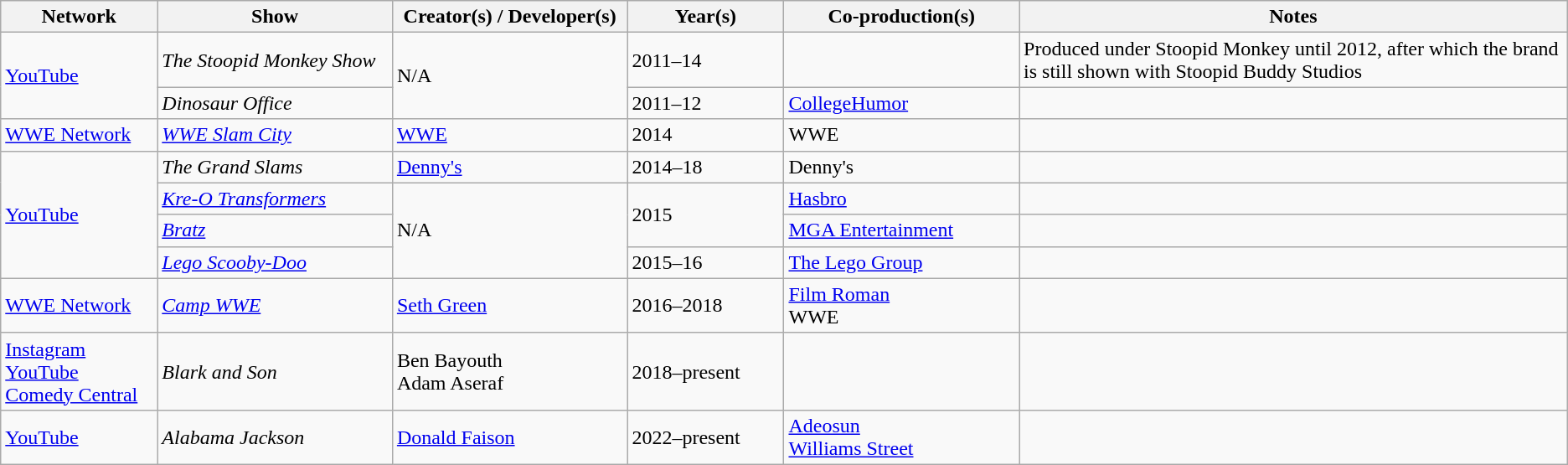<table class="wikitable sortable" style="width: auto style="width:100%; table-layout: fixed">
<tr>
<th style="width:10%;">Network</th>
<th style="width:15%;">Show</th>
<th style="width:15%;">Creator(s) / Developer(s)</th>
<th style="width:10%;">Year(s)</th>
<th style="width:15%;">Co-production(s)</th>
<th style="width:55%;" class="unsortable">Notes</th>
</tr>
<tr>
<td rowspan="2"><a href='#'>YouTube</a></td>
<td><em>The Stoopid Monkey Show</em></td>
<td rowspan="2">N/A</td>
<td>2011–14</td>
<td></td>
<td>Produced under Stoopid Monkey until 2012, after which the brand is still shown with Stoopid Buddy Studios</td>
</tr>
<tr>
<td><em>Dinosaur Office</em></td>
<td>2011–12</td>
<td><a href='#'>CollegeHumor</a></td>
</tr>
<tr>
<td><a href='#'>WWE Network</a></td>
<td><em><a href='#'>WWE Slam City</a></em></td>
<td><a href='#'>WWE</a></td>
<td>2014</td>
<td>WWE</td>
<td></td>
</tr>
<tr>
<td rowspan="4"><a href='#'>YouTube</a></td>
<td><em>The Grand Slams</em></td>
<td><a href='#'>Denny's</a></td>
<td>2014–18</td>
<td>Denny's</td>
<td></td>
</tr>
<tr>
<td><em><a href='#'>Kre-O Transformers</a></em></td>
<td rowspan="3">N/A</td>
<td rowspan="2">2015</td>
<td><a href='#'>Hasbro</a></td>
<td></td>
</tr>
<tr>
<td><em><a href='#'>Bratz</a></em></td>
<td><a href='#'>MGA Entertainment</a></td>
<td></td>
</tr>
<tr>
<td><em><a href='#'>Lego Scooby-Doo</a></em></td>
<td>2015–16</td>
<td><a href='#'>The Lego Group</a></td>
<td></td>
</tr>
<tr>
<td><a href='#'>WWE Network</a></td>
<td><em><a href='#'>Camp WWE</a></em></td>
<td><a href='#'>Seth Green</a></td>
<td>2016–2018</td>
<td><a href='#'>Film Roman</a><br>WWE</td>
<td></td>
</tr>
<tr>
<td><a href='#'>Instagram</a><br><a href='#'>YouTube</a><br><a href='#'>Comedy Central</a></td>
<td><em>Blark and Son</em></td>
<td>Ben Bayouth<br>Adam Aseraf</td>
<td>2018–present</td>
<td></td>
<td></td>
</tr>
<tr>
<td><a href='#'>YouTube</a></td>
<td><em>Alabama Jackson</em></td>
<td><a href='#'>Donald Faison</a></td>
<td>2022–present</td>
<td><a href='#'>Adeosun</a><br><a href='#'>Williams Street</a></td>
<td></td>
</tr>
</table>
